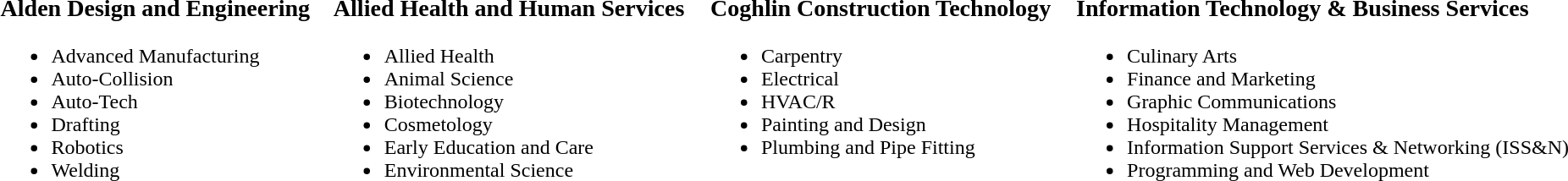<table width=100%>
<tr>
<td style="vertical-align:top;"><br><h3>Alden Design and Engineering</h3><ul><li>Advanced Manufacturing</li><li>Auto-Collision</li><li>Auto-Tech</li><li>Drafting</li><li>Robotics</li><li>Welding</li></ul></td>
<td style="vertical-align:top;"><br><h3>Allied Health and Human Services</h3><ul><li>Allied Health</li><li>Animal Science</li><li>Biotechnology</li><li>Cosmetology</li><li>Early Education and Care</li><li>Environmental Science</li></ul></td>
<td style="vertical-align:top;"><br><h3>Coghlin Construction Technology</h3><ul><li>Carpentry</li><li>Electrical</li><li>HVAC/R</li><li>Painting and Design</li><li>Plumbing and Pipe Fitting</li></ul></td>
<td style="vertical-align:top;"><br><h3>Information Technology & Business Services</h3><ul><li>Culinary Arts</li><li>Finance and Marketing</li><li>Graphic Communications</li><li>Hospitality Management</li><li>Information Support Services & Networking (ISS&N)</li><li>Programming and Web Development</li></ul></td>
</tr>
</table>
